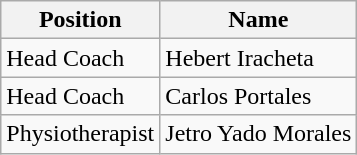<table class="wikitable">
<tr>
<th>Position</th>
<th>Name</th>
</tr>
<tr>
<td>Head Coach</td>
<td>Hebert Iracheta</td>
</tr>
<tr>
<td>Head Coach</td>
<td>Carlos Portales</td>
</tr>
<tr>
<td>Physiotherapist</td>
<td>Jetro Yado Morales</td>
</tr>
</table>
